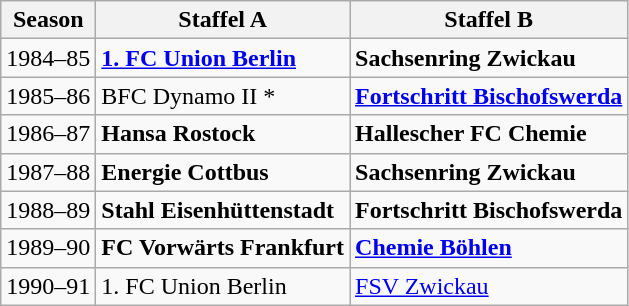<table class="wikitable">
<tr>
<th>Season</th>
<th>Staffel A</th>
<th>Staffel B</th>
</tr>
<tr>
<td>1984–85</td>
<td><strong><a href='#'>1. FC Union Berlin</a></strong></td>
<td><strong>Sachsenring Zwickau</strong></td>
</tr>
<tr>
<td>1985–86</td>
<td>BFC Dynamo II *</td>
<td><strong><a href='#'>Fortschritt Bischofswerda</a></strong></td>
</tr>
<tr>
<td>1986–87</td>
<td><strong>Hansa Rostock</strong></td>
<td><strong>Hallescher FC Chemie</strong></td>
</tr>
<tr>
<td>1987–88</td>
<td><strong>Energie Cottbus</strong></td>
<td><strong>Sachsenring Zwickau</strong></td>
</tr>
<tr>
<td>1988–89</td>
<td><strong>Stahl Eisenhüttenstadt</strong></td>
<td><strong>Fortschritt Bischofswerda</strong></td>
</tr>
<tr>
<td>1989–90</td>
<td><strong>FC Vorwärts Frankfurt</strong></td>
<td><strong><a href='#'>Chemie Böhlen</a></strong></td>
</tr>
<tr>
<td>1990–91</td>
<td>1. FC Union Berlin</td>
<td><a href='#'>FSV Zwickau</a></td>
</tr>
</table>
